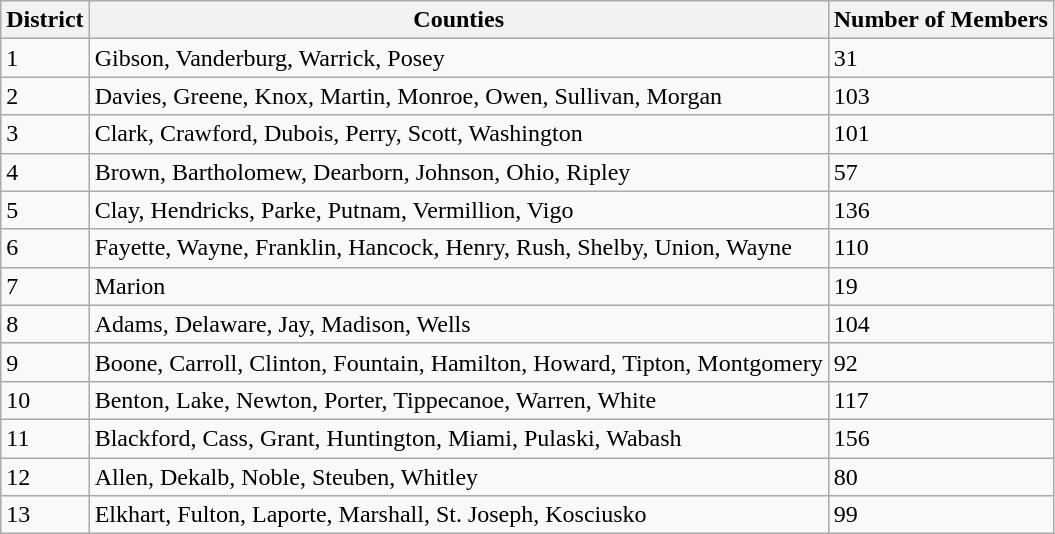<table class="wikitable">
<tr>
<th>District</th>
<th>Counties</th>
<th>Number of Members</th>
</tr>
<tr>
<td>1</td>
<td>Gibson, Vanderburg, Warrick, Posey</td>
<td>31</td>
</tr>
<tr>
<td>2</td>
<td>Davies, Greene, Knox, Martin, Monroe, Owen, Sullivan, Morgan</td>
<td>103</td>
</tr>
<tr>
<td>3</td>
<td>Clark, Crawford, Dubois, Perry, Scott, Washington</td>
<td>101</td>
</tr>
<tr>
<td>4</td>
<td>Brown, Bartholomew, Dearborn, Johnson, Ohio, Ripley</td>
<td>57</td>
</tr>
<tr>
<td>5</td>
<td>Clay, Hendricks, Parke, Putnam, Vermillion, Vigo</td>
<td>136</td>
</tr>
<tr>
<td>6</td>
<td>Fayette, Wayne, Franklin, Hancock, Henry, Rush, Shelby, Union, Wayne</td>
<td>110</td>
</tr>
<tr>
<td>7</td>
<td>Marion</td>
<td>19</td>
</tr>
<tr>
<td>8</td>
<td>Adams, Delaware, Jay, Madison, Wells</td>
<td>104</td>
</tr>
<tr>
<td>9</td>
<td>Boone, Carroll, Clinton, Fountain, Hamilton, Howard, Tipton, Montgomery</td>
<td>92</td>
</tr>
<tr>
<td>10</td>
<td>Benton, Lake, Newton, Porter, Tippecanoe, Warren, White</td>
<td>117</td>
</tr>
<tr>
<td>11</td>
<td>Blackford, Cass, Grant, Huntington, Miami, Pulaski, Wabash</td>
<td>156</td>
</tr>
<tr>
<td>12</td>
<td>Allen, Dekalb, Noble, Steuben, Whitley</td>
<td>80</td>
</tr>
<tr>
<td>13</td>
<td>Elkhart, Fulton, Laporte, Marshall, St. Joseph, Kosciusko</td>
<td>99</td>
</tr>
</table>
